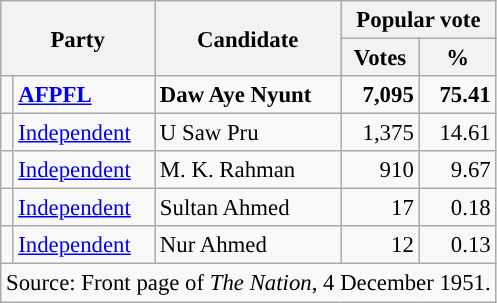<table class="wikitable" style="font-size: 95%">
<tr>
<th rowspan="2" colspan="2">Party</th>
<th rowspan="2">Candidate</th>
<th colspan="2">Popular vote</th>
</tr>
<tr>
<th>Votes</th>
<th>%</th>
</tr>
<tr>
<td style="color:inherit; background-color:"></td>
<td style="text-align:left"><strong><a href='#'>AFPFL</a></strong></td>
<td style="text-align:left"><strong>Daw Aye Nyunt</strong></td>
<td style="text-align:right"><strong>7,095</strong></td>
<td style="text-align:right"><strong>75.41</strong></td>
</tr>
<tr>
<td style="color:inherit;background-color:"></td>
<td style="text-align:left"><a href='#'>Independent</a></td>
<td style="text-align:left">U Saw Pru</td>
<td style="text-align:right">1,375</td>
<td style="text-align:right">14.61</td>
</tr>
<tr>
<td style="color:inherit;background-color:"></td>
<td style="text-align:left"><a href='#'>Independent</a></td>
<td style="text-align:left">M. K. Rahman</td>
<td style="text-align:right">910</td>
<td style="text-align:right">9.67</td>
</tr>
<tr>
<td style="color:inherit;background-color:"></td>
<td style="text-align:left"><a href='#'>Independent</a></td>
<td style="text-align:left">Sultan Ahmed</td>
<td style="text-align:right">17</td>
<td style="text-align:right">0.18</td>
</tr>
<tr>
<td style="color:inherit;background-color:"></td>
<td style="text-align:left"><a href='#'>Independent</a></td>
<td style="text-align:left">Nur Ahmed</td>
<td style="text-align:right">12</td>
<td style="text-align:right">0.13</td>
</tr>
<tr>
<td colspan="5" style="text-align:left">Source: Front page of <em>The Nation</em>, 4 December 1951.</td>
</tr>
</table>
